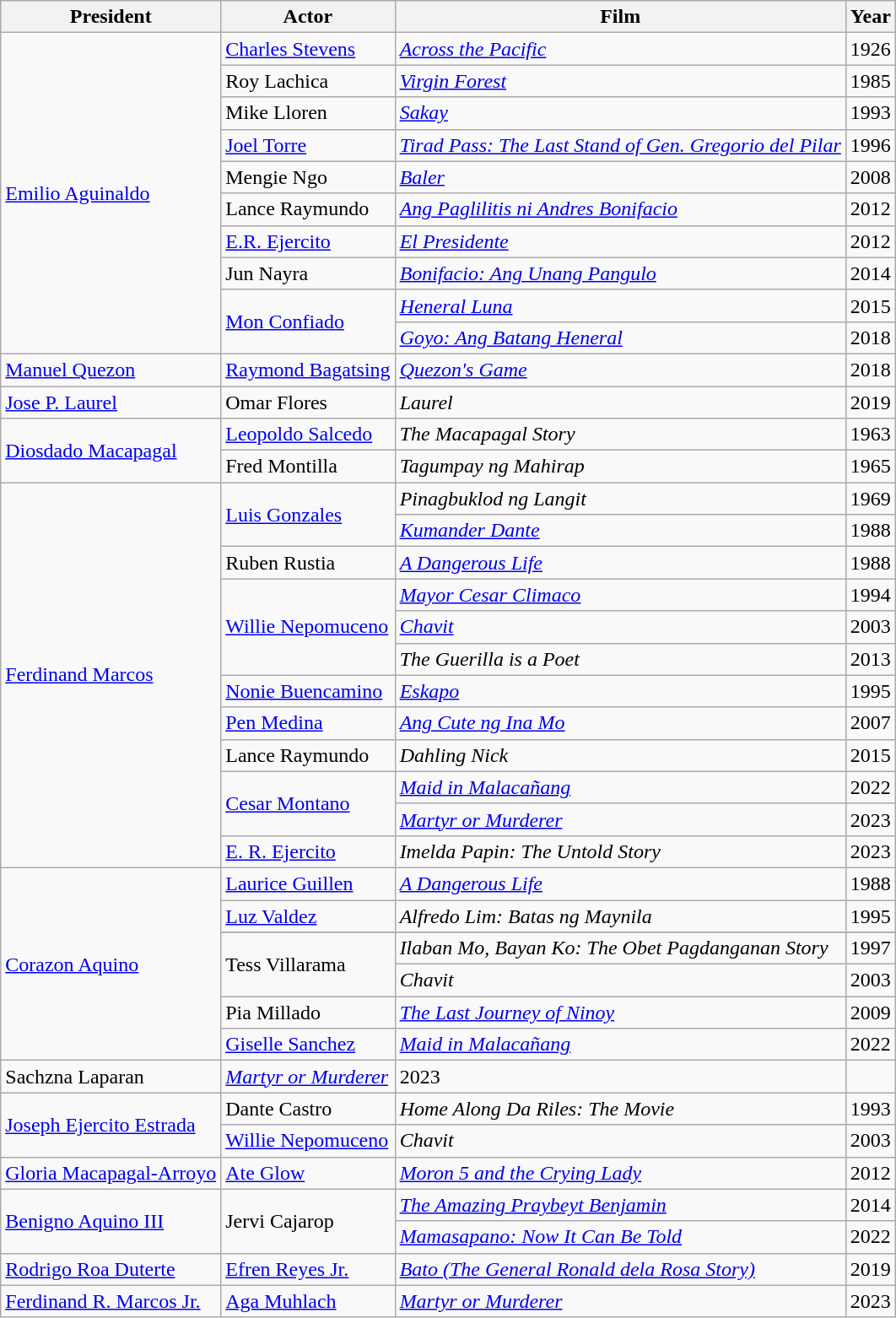<table class="wikitable sortable" border="2">
<tr>
<th>President</th>
<th>Actor</th>
<th>Film</th>
<th>Year</th>
</tr>
<tr>
<td rowspan=10><a href='#'>Emilio Aguinaldo</a></td>
<td><a href='#'>Charles Stevens</a></td>
<td><em><a href='#'>Across the Pacific</a></em></td>
<td>1926</td>
</tr>
<tr>
<td>Roy Lachica</td>
<td><em><a href='#'>Virgin Forest</a></em></td>
<td>1985</td>
</tr>
<tr>
<td>Mike Lloren</td>
<td><em><a href='#'>Sakay</a></em></td>
<td>1993</td>
</tr>
<tr>
<td><a href='#'>Joel Torre</a></td>
<td><em><a href='#'>Tirad Pass: The Last Stand of Gen. Gregorio del Pilar</a></em></td>
<td>1996</td>
</tr>
<tr>
<td>Mengie Ngo</td>
<td><em><a href='#'>Baler</a></em></td>
<td>2008</td>
</tr>
<tr>
<td>Lance Raymundo</td>
<td><em><a href='#'>Ang Paglilitis ni Andres Bonifacio</a></em></td>
<td>2012</td>
</tr>
<tr>
<td><a href='#'>E.R. Ejercito</a></td>
<td><em><a href='#'>El Presidente</a></em></td>
<td>2012</td>
</tr>
<tr>
<td>Jun Nayra</td>
<td><em><a href='#'>Bonifacio: Ang Unang Pangulo</a></em></td>
<td>2014</td>
</tr>
<tr>
<td rowspan=2><a href='#'>Mon Confiado</a></td>
<td><em><a href='#'>Heneral Luna</a></em></td>
<td>2015</td>
</tr>
<tr>
<td><em><a href='#'>Goyo: Ang Batang Heneral</a></em></td>
<td>2018</td>
</tr>
<tr>
<td><a href='#'>Manuel Quezon</a></td>
<td><a href='#'>Raymond Bagatsing</a></td>
<td><em><a href='#'>Quezon's Game</a></em></td>
<td>2018</td>
</tr>
<tr>
<td><a href='#'>Jose P. Laurel</a></td>
<td>Omar Flores</td>
<td><em>Laurel</em></td>
<td>2019</td>
</tr>
<tr>
<td rowspan=2><a href='#'>Diosdado Macapagal</a></td>
<td><a href='#'>Leopoldo Salcedo</a></td>
<td><em>The Macapagal Story</em></td>
<td>1963</td>
</tr>
<tr>
<td>Fred Montilla</td>
<td><em>Tagumpay ng Mahirap</em></td>
<td>1965</td>
</tr>
<tr>
<td rowspan=12><a href='#'>Ferdinand Marcos</a></td>
<td rowspan=2><a href='#'>Luis Gonzales</a></td>
<td><em>Pinagbuklod ng Langit</em></td>
<td>1969</td>
</tr>
<tr>
<td><em><a href='#'>Kumander Dante</a> </em></td>
<td>1988</td>
</tr>
<tr>
<td>Ruben Rustia</td>
<td><em><a href='#'>A Dangerous Life</a></em></td>
<td>1988</td>
</tr>
<tr>
<td rowspan=3><a href='#'>Willie Nepomuceno</a></td>
<td><em><a href='#'>Mayor Cesar Climaco</a></em></td>
<td>1994</td>
</tr>
<tr>
<td><em><a href='#'>Chavit</a></em></td>
<td>2003</td>
</tr>
<tr>
<td><em>The Guerilla is a Poet</em></td>
<td>2013</td>
</tr>
<tr>
<td><a href='#'>Nonie Buencamino</a></td>
<td><em><a href='#'>Eskapo</a></em></td>
<td>1995</td>
</tr>
<tr>
<td><a href='#'>Pen Medina</a></td>
<td><em><a href='#'>Ang Cute ng Ina Mo</a></em></td>
<td>2007</td>
</tr>
<tr>
<td>Lance Raymundo</td>
<td><em>Dahling Nick</em></td>
<td>2015</td>
</tr>
<tr>
<td rowspan=2><a href='#'>Cesar Montano</a></td>
<td><em><a href='#'>Maid in Malacañang</a></em></td>
<td>2022</td>
</tr>
<tr>
<td><em><a href='#'>Martyr or Murderer</a></em></td>
<td>2023</td>
</tr>
<tr>
<td><a href='#'>E. R. Ejercito</a></td>
<td><em>Imelda Papin: The Untold Story</em></td>
<td>2023</td>
</tr>
<tr>
<td rowspan=7><a href='#'>Corazon Aquino</a></td>
<td><a href='#'>Laurice Guillen</a></td>
<td><em><a href='#'>A Dangerous Life</a></em></td>
<td>1988</td>
</tr>
<tr>
<td><a href='#'>Luz Valdez</a></td>
<td><em>Alfredo Lim: Batas ng Maynila</em></td>
<td>1995</td>
</tr>
<tr>
</tr>
<tr>
<td rowspan=2>Tess Villarama</td>
<td><em>Ilaban Mo, Bayan Ko: The Obet Pagdanganan Story</em></td>
<td>1997</td>
</tr>
<tr>
<td><em>Chavit</em></td>
<td>2003</td>
</tr>
<tr>
<td>Pia Millado</td>
<td><em><a href='#'>The Last Journey of Ninoy</a></em></td>
<td>2009</td>
</tr>
<tr>
<td><a href='#'>Giselle Sanchez</a></td>
<td><em><a href='#'>Maid in Malacañang</a></em></td>
<td>2022</td>
</tr>
<tr>
<td>Sachzna Laparan</td>
<td><em><a href='#'>Martyr or Murderer</a></em></td>
<td>2023</td>
</tr>
<tr>
<td rowspan=2><a href='#'>Joseph Ejercito Estrada</a></td>
<td>Dante Castro</td>
<td><em>Home Along Da Riles: The Movie </em></td>
<td>1993</td>
</tr>
<tr>
<td><a href='#'>Willie Nepomuceno</a></td>
<td><em>Chavit</em></td>
<td>2003</td>
</tr>
<tr>
<td><a href='#'>Gloria Macapagal-Arroyo</a></td>
<td><a href='#'>Ate Glow</a></td>
<td><em><a href='#'>Moron 5 and the Crying Lady</a></em></td>
<td>2012</td>
</tr>
<tr>
<td rowspan=2><a href='#'>Benigno Aquino III</a></td>
<td rowspan=2>Jervi Cajarop</td>
<td><em><a href='#'>The Amazing Praybeyt Benjamin</a></em></td>
<td>2014</td>
</tr>
<tr>
<td><em><a href='#'>Mamasapano: Now It Can Be Told</a></em></td>
<td>2022</td>
</tr>
<tr>
<td><a href='#'>Rodrigo Roa Duterte</a></td>
<td><a href='#'>Efren Reyes Jr.</a></td>
<td><em><a href='#'>Bato (The General Ronald dela Rosa Story)</a></em></td>
<td>2019</td>
</tr>
<tr>
<td><a href='#'>Ferdinand R. Marcos Jr.</a></td>
<td><a href='#'>Aga Muhlach</a></td>
<td><em><a href='#'>Martyr or Murderer</a></em></td>
<td>2023</td>
</tr>
</table>
